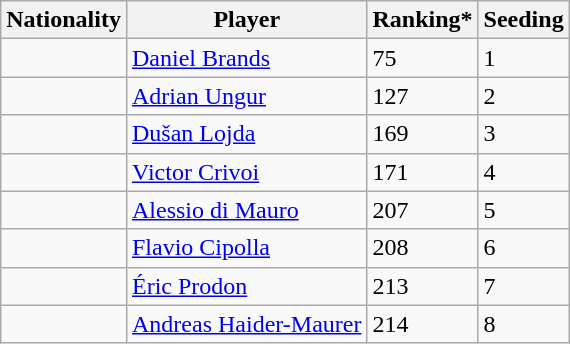<table class="wikitable" border="1">
<tr>
<th>Nationality</th>
<th>Player</th>
<th>Ranking*</th>
<th>Seeding</th>
</tr>
<tr>
<td></td>
<td><a href='#'>Daniel Brands</a></td>
<td>75</td>
<td>1</td>
</tr>
<tr>
<td></td>
<td><a href='#'>Adrian Ungur</a></td>
<td>127</td>
<td>2</td>
</tr>
<tr>
<td></td>
<td><a href='#'>Dušan Lojda</a></td>
<td>169</td>
<td>3</td>
</tr>
<tr>
<td></td>
<td><a href='#'>Victor Crivoi</a></td>
<td>171</td>
<td>4</td>
</tr>
<tr>
<td></td>
<td><a href='#'>Alessio di Mauro</a></td>
<td>207</td>
<td>5</td>
</tr>
<tr>
<td></td>
<td><a href='#'>Flavio Cipolla</a></td>
<td>208</td>
<td>6</td>
</tr>
<tr>
<td></td>
<td><a href='#'>Éric Prodon</a></td>
<td>213</td>
<td>7</td>
</tr>
<tr>
<td></td>
<td><a href='#'>Andreas Haider-Maurer</a></td>
<td>214</td>
<td>8</td>
</tr>
</table>
